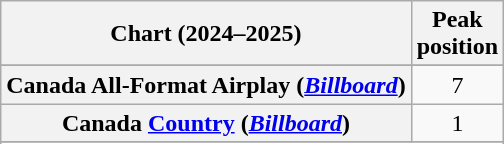<table class="wikitable sortable plainrowheaders" style="text-align:center">
<tr>
<th scope="col">Chart (2024–2025)</th>
<th scope="col">Peak<br>position</th>
</tr>
<tr>
</tr>
<tr>
<th scope="row">Canada All-Format Airplay (<em><a href='#'>Billboard</a></em>)</th>
<td>7</td>
</tr>
<tr>
<th scope="row">Canada <a href='#'>Country</a> (<em><a href='#'>Billboard</a></em>)</th>
<td>1</td>
</tr>
<tr>
</tr>
<tr>
</tr>
<tr>
</tr>
</table>
